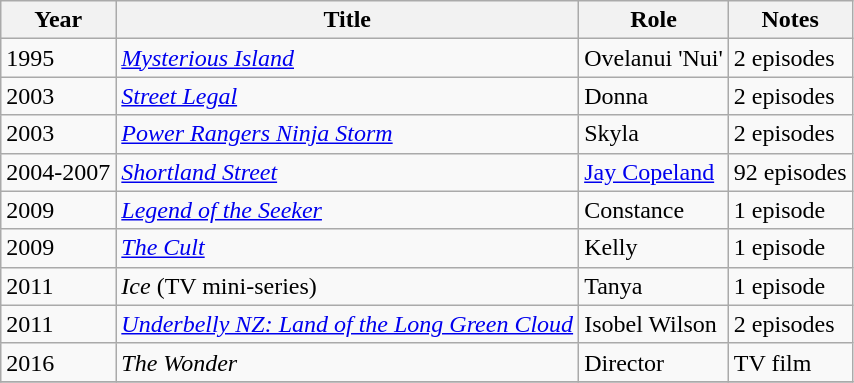<table class="wikitable sortable">
<tr>
<th>Year</th>
<th>Title</th>
<th>Role</th>
<th class="unsortable">Notes</th>
</tr>
<tr>
<td>1995</td>
<td><em><a href='#'>Mysterious Island</a></em></td>
<td>Ovelanui 'Nui'</td>
<td>2 episodes</td>
</tr>
<tr>
<td>2003</td>
<td><em><a href='#'>Street Legal</a></em></td>
<td>Donna</td>
<td>2 episodes</td>
</tr>
<tr>
<td>2003</td>
<td><em><a href='#'>Power Rangers Ninja Storm</a></em></td>
<td>Skyla</td>
<td>2 episodes</td>
</tr>
<tr>
<td>2004-2007</td>
<td><em><a href='#'>Shortland Street</a></em></td>
<td><a href='#'>Jay Copeland</a></td>
<td>92 episodes</td>
</tr>
<tr>
<td>2009</td>
<td><em><a href='#'>Legend of the Seeker</a></em></td>
<td>Constance</td>
<td>1 episode</td>
</tr>
<tr>
<td>2009</td>
<td><em><a href='#'>The Cult</a></em></td>
<td>Kelly</td>
<td>1 episode</td>
</tr>
<tr>
<td>2011</td>
<td><em>Ice</em> (TV mini-series)</td>
<td>Tanya</td>
<td>1 episode</td>
</tr>
<tr>
<td>2011</td>
<td><em><a href='#'>Underbelly NZ: Land of the Long Green Cloud</a></em></td>
<td>Isobel Wilson</td>
<td>2 episodes</td>
</tr>
<tr>
<td>2016</td>
<td><em>The Wonder</em></td>
<td>Director</td>
<td>TV film</td>
</tr>
<tr>
</tr>
</table>
